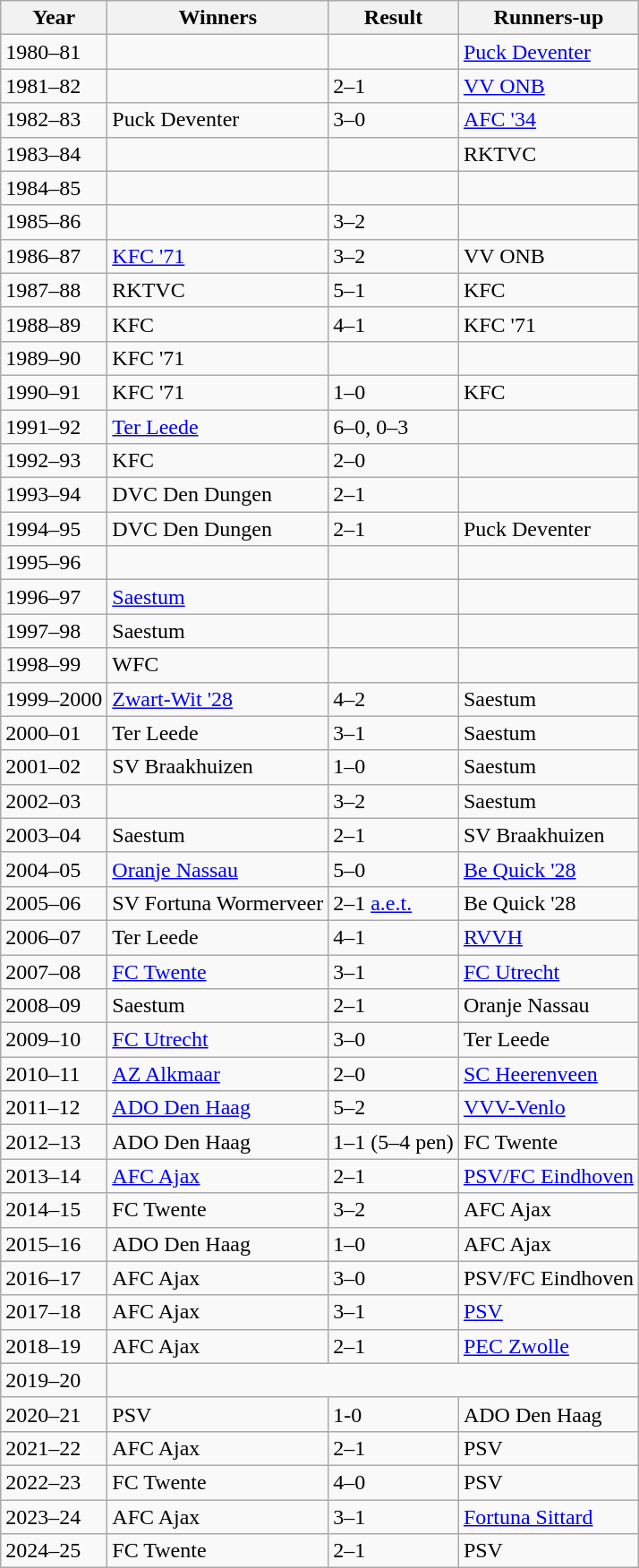<table class="sortable wikitable">
<tr>
<th>Year</th>
<th>Winners</th>
<th>Result</th>
<th>Runners-up</th>
</tr>
<tr>
<td>1980–81</td>
<td></td>
<td></td>
<td><a href='#'>Puck Deventer</a></td>
</tr>
<tr>
<td>1981–82</td>
<td></td>
<td>2–1</td>
<td><a href='#'>VV ONB</a></td>
</tr>
<tr>
<td>1982–83</td>
<td>Puck Deventer</td>
<td>3–0</td>
<td><a href='#'>AFC '34</a></td>
</tr>
<tr>
<td>1983–84</td>
<td></td>
<td></td>
<td>RKTVC</td>
</tr>
<tr>
<td>1984–85</td>
<td></td>
<td></td>
<td></td>
</tr>
<tr>
<td>1985–86</td>
<td></td>
<td>3–2</td>
<td></td>
</tr>
<tr>
<td>1986–87</td>
<td><a href='#'>KFC '71</a></td>
<td>3–2</td>
<td>VV ONB</td>
</tr>
<tr>
<td>1987–88</td>
<td>RKTVC</td>
<td>5–1</td>
<td>KFC</td>
</tr>
<tr>
<td>1988–89</td>
<td>KFC</td>
<td>4–1</td>
<td>KFC '71</td>
</tr>
<tr>
<td>1989–90</td>
<td>KFC '71</td>
<td></td>
<td></td>
</tr>
<tr>
<td>1990–91</td>
<td>KFC '71</td>
<td>1–0</td>
<td>KFC</td>
</tr>
<tr>
<td>1991–92</td>
<td><a href='#'>Ter Leede</a></td>
<td>6–0, 0–3</td>
<td></td>
</tr>
<tr>
<td>1992–93</td>
<td>KFC</td>
<td>2–0</td>
<td></td>
</tr>
<tr>
<td>1993–94</td>
<td>DVC Den Dungen</td>
<td>2–1</td>
<td></td>
</tr>
<tr>
<td>1994–95</td>
<td>DVC Den Dungen</td>
<td>2–1</td>
<td>Puck Deventer</td>
</tr>
<tr>
<td>1995–96</td>
<td></td>
<td></td>
<td></td>
</tr>
<tr>
<td>1996–97</td>
<td><a href='#'>Saestum</a></td>
<td></td>
<td></td>
</tr>
<tr>
<td>1997–98</td>
<td>Saestum</td>
<td></td>
<td></td>
</tr>
<tr>
<td>1998–99</td>
<td>WFC</td>
<td></td>
<td></td>
</tr>
<tr>
<td>1999–2000</td>
<td><a href='#'>Zwart-Wit '28</a></td>
<td>4–2</td>
<td>Saestum</td>
</tr>
<tr>
<td>2000–01</td>
<td>Ter Leede</td>
<td>3–1</td>
<td>Saestum</td>
</tr>
<tr>
<td>2001–02</td>
<td>SV Braakhuizen</td>
<td>1–0</td>
<td>Saestum</td>
</tr>
<tr>
<td>2002–03</td>
<td></td>
<td>3–2</td>
<td>Saestum</td>
</tr>
<tr>
<td>2003–04</td>
<td>Saestum</td>
<td>2–1</td>
<td>SV Braakhuizen</td>
</tr>
<tr>
<td>2004–05</td>
<td><a href='#'>Oranje Nassau</a></td>
<td>5–0</td>
<td><a href='#'>Be Quick '28</a></td>
</tr>
<tr>
<td>2005–06</td>
<td>SV Fortuna Wormerveer</td>
<td>2–1 <a href='#'>a.e.t.</a></td>
<td>Be Quick '28</td>
</tr>
<tr>
<td>2006–07</td>
<td>Ter Leede</td>
<td>4–1</td>
<td><a href='#'>RVVH</a></td>
</tr>
<tr>
<td>2007–08</td>
<td><a href='#'>FC Twente</a></td>
<td>3–1</td>
<td><a href='#'>FC Utrecht</a></td>
</tr>
<tr>
<td>2008–09</td>
<td>Saestum</td>
<td>2–1</td>
<td>Oranje Nassau</td>
</tr>
<tr>
<td>2009–10</td>
<td><a href='#'>FC Utrecht</a></td>
<td>3–0</td>
<td>Ter Leede</td>
</tr>
<tr>
<td>2010–11</td>
<td><a href='#'>AZ Alkmaar</a></td>
<td>2–0</td>
<td><a href='#'>SC Heerenveen</a></td>
</tr>
<tr>
<td>2011–12</td>
<td><a href='#'>ADO Den Haag</a></td>
<td>5–2</td>
<td><a href='#'>VVV-Venlo</a></td>
</tr>
<tr>
<td>2012–13</td>
<td>ADO Den Haag</td>
<td>1–1 (5–4 pen)</td>
<td>FC Twente</td>
</tr>
<tr>
<td>2013–14</td>
<td><a href='#'>AFC Ajax</a></td>
<td>2–1</td>
<td><a href='#'>PSV/FC Eindhoven</a></td>
</tr>
<tr>
<td>2014–15</td>
<td>FC Twente</td>
<td>3–2</td>
<td>AFC Ajax</td>
</tr>
<tr>
<td>2015–16</td>
<td>ADO Den Haag</td>
<td>1–0</td>
<td>AFC Ajax</td>
</tr>
<tr>
<td>2016–17</td>
<td>AFC Ajax</td>
<td>3–0</td>
<td>PSV/FC Eindhoven</td>
</tr>
<tr>
<td>2017–18</td>
<td>AFC Ajax</td>
<td>3–1</td>
<td><a href='#'>PSV</a></td>
</tr>
<tr>
<td>2018–19</td>
<td>AFC Ajax</td>
<td>2–1</td>
<td><a href='#'>PEC Zwolle</a></td>
</tr>
<tr>
<td>2019–20</td>
<td colspan=3></td>
</tr>
<tr>
<td>2020–21</td>
<td>PSV</td>
<td>1-0</td>
<td>ADO Den Haag</td>
</tr>
<tr>
<td>2021–22</td>
<td>AFC Ajax</td>
<td>2–1</td>
<td>PSV</td>
</tr>
<tr>
<td>2022–23</td>
<td>FC Twente</td>
<td>4–0</td>
<td>PSV</td>
</tr>
<tr>
<td>2023–24</td>
<td>AFC Ajax</td>
<td>3–1</td>
<td><a href='#'>Fortuna Sittard</a></td>
</tr>
<tr>
<td>2024–25</td>
<td>FC Twente</td>
<td>2–1</td>
<td>PSV</td>
</tr>
</table>
